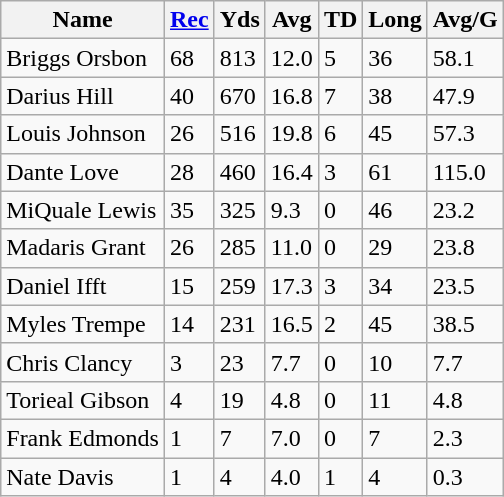<table class="wikitable" style="white-space:nowrap;">
<tr>
<th>Name</th>
<th><a href='#'>Rec</a></th>
<th>Yds</th>
<th>Avg</th>
<th>TD</th>
<th>Long</th>
<th>Avg/G</th>
</tr>
<tr>
<td>Briggs Orsbon</td>
<td>68</td>
<td>813</td>
<td>12.0</td>
<td>5</td>
<td>36</td>
<td>58.1</td>
</tr>
<tr>
<td>Darius Hill</td>
<td>40</td>
<td>670</td>
<td>16.8</td>
<td>7</td>
<td>38</td>
<td>47.9</td>
</tr>
<tr>
<td>Louis Johnson</td>
<td>26</td>
<td>516</td>
<td>19.8</td>
<td>6</td>
<td>45</td>
<td>57.3</td>
</tr>
<tr>
<td>Dante Love</td>
<td>28</td>
<td>460</td>
<td>16.4</td>
<td>3</td>
<td>61</td>
<td>115.0</td>
</tr>
<tr>
<td>MiQuale Lewis</td>
<td>35</td>
<td>325</td>
<td>9.3</td>
<td>0</td>
<td>46</td>
<td>23.2</td>
</tr>
<tr>
<td>Madaris Grant</td>
<td>26</td>
<td>285</td>
<td>11.0</td>
<td>0</td>
<td>29</td>
<td>23.8</td>
</tr>
<tr>
<td>Daniel Ifft</td>
<td>15</td>
<td>259</td>
<td>17.3</td>
<td>3</td>
<td>34</td>
<td>23.5</td>
</tr>
<tr>
<td>Myles Trempe</td>
<td>14</td>
<td>231</td>
<td>16.5</td>
<td>2</td>
<td>45</td>
<td>38.5</td>
</tr>
<tr>
<td>Chris Clancy</td>
<td>3</td>
<td>23</td>
<td>7.7</td>
<td>0</td>
<td>10</td>
<td>7.7</td>
</tr>
<tr>
<td>Torieal Gibson</td>
<td>4</td>
<td>19</td>
<td>4.8</td>
<td>0</td>
<td>11</td>
<td>4.8</td>
</tr>
<tr>
<td>Frank Edmonds</td>
<td>1</td>
<td>7</td>
<td>7.0</td>
<td>0</td>
<td>7</td>
<td>2.3</td>
</tr>
<tr>
<td>Nate Davis</td>
<td>1</td>
<td>4</td>
<td>4.0</td>
<td>1</td>
<td>4</td>
<td>0.3</td>
</tr>
</table>
